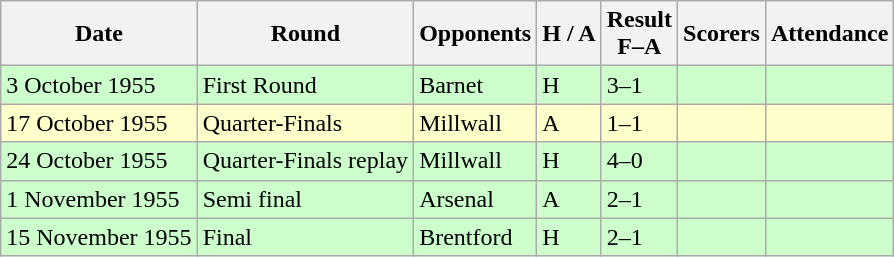<table class="wikitable">
<tr>
<th>Date</th>
<th>Round</th>
<th>Opponents</th>
<th>H / A</th>
<th>Result<br>F–A</th>
<th>Scorers</th>
<th>Attendance</th>
</tr>
<tr bgcolor="#ccffcc">
<td>3 October 1955</td>
<td>First Round</td>
<td>Barnet</td>
<td>H</td>
<td>3–1</td>
<td></td>
<td></td>
</tr>
<tr bgcolor="#FFFFCC">
<td>17 October 1955</td>
<td>Quarter-Finals</td>
<td>Millwall</td>
<td>A</td>
<td>1–1</td>
<td></td>
<td></td>
</tr>
<tr bgcolor="#ccffcc">
<td>24 October 1955</td>
<td>Quarter-Finals  replay</td>
<td>Millwall</td>
<td>H</td>
<td>4–0</td>
<td></td>
<td></td>
</tr>
<tr bgcolor="#ccffcc">
<td>1 November 1955</td>
<td>Semi final</td>
<td>Arsenal</td>
<td>A</td>
<td>2–1</td>
<td></td>
<td></td>
</tr>
<tr bgcolor="#ccffcc">
<td>15 November 1955</td>
<td>Final</td>
<td>Brentford</td>
<td>H</td>
<td>2–1</td>
<td></td>
<td></td>
</tr>
</table>
